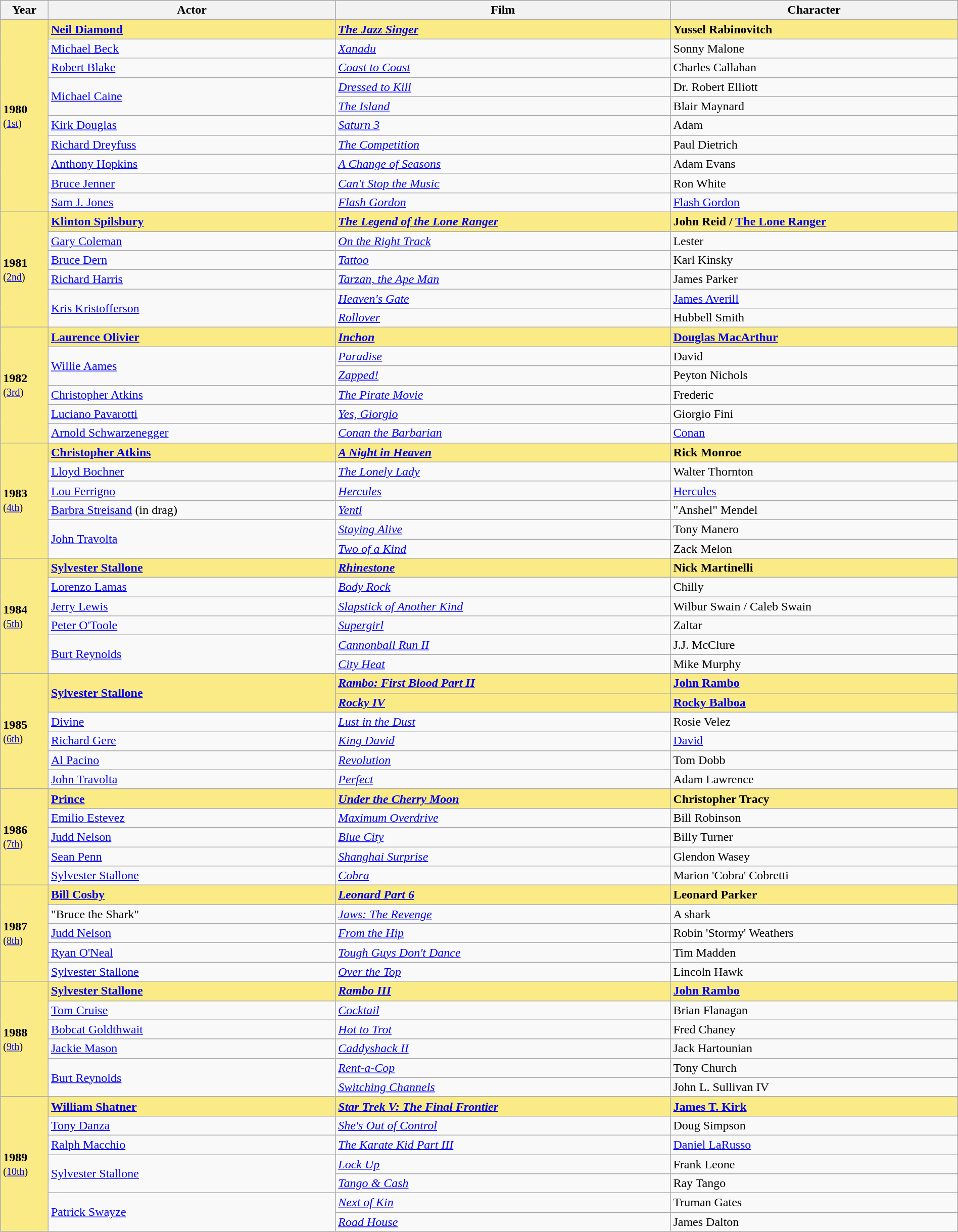<table class="wikitable sortable" style="width:100%">
<tr bgcolor="#bebebe">
<th width="5%">Year</th>
<th width="30%">Actor</th>
<th width="35%">Film</th>
<th width="30%">Character</th>
</tr>
<tr style="background:#FAEB86;">
<td rowspan="10"><strong>1980</strong><br><small>(<a href='#'>1st</a>)</small></td>
<td><strong><a href='#'>Neil Diamond</a></strong></td>
<td><strong><em><a href='#'>The Jazz Singer</a></em></strong></td>
<td><strong>Yussel Rabinovitch</strong></td>
</tr>
<tr>
<td><a href='#'>Michael Beck</a></td>
<td><em><a href='#'>Xanadu</a></em></td>
<td>Sonny Malone</td>
</tr>
<tr>
<td><a href='#'>Robert Blake</a></td>
<td><em><a href='#'>Coast to Coast</a></em></td>
<td>Charles Callahan</td>
</tr>
<tr>
<td rowspan="2"><a href='#'>Michael Caine</a></td>
<td><em><a href='#'>Dressed to Kill</a></em></td>
<td>Dr. Robert Elliott</td>
</tr>
<tr>
<td><em><a href='#'>The Island</a></em></td>
<td>Blair Maynard</td>
</tr>
<tr>
<td><a href='#'>Kirk Douglas</a></td>
<td><em><a href='#'>Saturn 3</a></em></td>
<td>Adam</td>
</tr>
<tr>
<td><a href='#'>Richard Dreyfuss</a></td>
<td><em><a href='#'>The Competition</a></em></td>
<td>Paul Dietrich</td>
</tr>
<tr>
<td><a href='#'>Anthony Hopkins</a></td>
<td><em><a href='#'>A Change of Seasons</a></em></td>
<td>Adam Evans</td>
</tr>
<tr>
<td><a href='#'>Bruce Jenner</a></td>
<td><em><a href='#'>Can't Stop the Music</a></em></td>
<td>Ron White</td>
</tr>
<tr>
<td><a href='#'>Sam J. Jones</a></td>
<td><em><a href='#'>Flash Gordon</a></em></td>
<td><a href='#'>Flash Gordon</a></td>
</tr>
<tr style="background:#FAEB86;">
<td rowspan="6"><strong>1981</strong><br><small>(<a href='#'>2nd</a>)</small></td>
<td><strong><a href='#'>Klinton Spilsbury</a></strong></td>
<td><strong><em><a href='#'>The Legend of the Lone Ranger</a></em></strong></td>
<td><strong>John Reid / <a href='#'>The Lone Ranger</a></strong></td>
</tr>
<tr>
<td><a href='#'>Gary Coleman</a></td>
<td><em><a href='#'>On the Right Track</a></em></td>
<td>Lester</td>
</tr>
<tr>
<td><a href='#'>Bruce Dern</a></td>
<td><em><a href='#'>Tattoo</a></em></td>
<td>Karl Kinsky</td>
</tr>
<tr>
<td><a href='#'>Richard Harris</a></td>
<td><em><a href='#'>Tarzan, the Ape Man</a></em></td>
<td>James Parker</td>
</tr>
<tr>
<td rowspan="2"><a href='#'>Kris Kristofferson</a></td>
<td><em><a href='#'>Heaven's Gate</a></em></td>
<td><a href='#'>James Averill</a></td>
</tr>
<tr>
<td><em><a href='#'>Rollover</a></em></td>
<td>Hubbell Smith</td>
</tr>
<tr style="background:#FAEB86;">
<td rowspan="6"><strong>1982</strong><br><small>(<a href='#'>3rd</a>)</small></td>
<td><strong><a href='#'>Laurence Olivier</a></strong></td>
<td><strong><em><a href='#'>Inchon</a></em></strong></td>
<td><strong><a href='#'>Douglas MacArthur</a></strong></td>
</tr>
<tr>
<td rowspan="2"><a href='#'>Willie Aames</a></td>
<td><em><a href='#'>Paradise</a></em></td>
<td>David</td>
</tr>
<tr>
<td><em><a href='#'>Zapped!</a></em></td>
<td>Peyton Nichols</td>
</tr>
<tr>
<td><a href='#'>Christopher Atkins</a></td>
<td><em><a href='#'>The Pirate Movie</a></em></td>
<td>Frederic</td>
</tr>
<tr>
<td><a href='#'>Luciano Pavarotti</a></td>
<td><em><a href='#'>Yes, Giorgio</a></em></td>
<td>Giorgio Fini</td>
</tr>
<tr>
<td><a href='#'>Arnold Schwarzenegger</a></td>
<td><em><a href='#'>Conan the Barbarian</a></em></td>
<td><a href='#'>Conan</a></td>
</tr>
<tr style="background:#FAEB86;">
<td rowspan="6"><strong>1983</strong><br><small>(<a href='#'>4th</a>)</small></td>
<td><strong><a href='#'>Christopher Atkins</a></strong></td>
<td><strong><em><a href='#'>A Night in Heaven</a></em></strong></td>
<td><strong>Rick Monroe</strong></td>
</tr>
<tr>
<td><a href='#'>Lloyd Bochner</a></td>
<td><em><a href='#'>The Lonely Lady</a></em></td>
<td>Walter Thornton</td>
</tr>
<tr>
<td><a href='#'>Lou Ferrigno</a></td>
<td><em><a href='#'>Hercules</a></em></td>
<td><a href='#'>Hercules</a></td>
</tr>
<tr>
<td><a href='#'>Barbra Streisand</a> (in drag)</td>
<td><em><a href='#'>Yentl</a></em></td>
<td>"Anshel" Mendel</td>
</tr>
<tr>
<td rowspan="2"><a href='#'>John Travolta</a></td>
<td><em><a href='#'>Staying Alive</a></em></td>
<td>Tony Manero</td>
</tr>
<tr>
<td><em><a href='#'>Two of a Kind</a></em></td>
<td>Zack Melon</td>
</tr>
<tr style="background:#FAEB86;">
<td rowspan="6"><strong>1984</strong><br><small>(<a href='#'>5th</a>)</small></td>
<td><strong><a href='#'>Sylvester Stallone</a></strong></td>
<td><strong><em><a href='#'>Rhinestone</a></em></strong></td>
<td><strong>Nick Martinelli</strong></td>
</tr>
<tr>
<td><a href='#'>Lorenzo Lamas</a></td>
<td><em><a href='#'>Body Rock</a></em></td>
<td>Chilly</td>
</tr>
<tr>
<td><a href='#'>Jerry Lewis</a></td>
<td><em><a href='#'>Slapstick of Another Kind</a></em></td>
<td>Wilbur Swain / Caleb Swain</td>
</tr>
<tr>
<td><a href='#'>Peter O'Toole</a></td>
<td><em><a href='#'>Supergirl</a></em></td>
<td>Zaltar</td>
</tr>
<tr>
<td rowspan="2"><a href='#'>Burt Reynolds</a></td>
<td><em><a href='#'>Cannonball Run II</a></em></td>
<td>J.J. McClure</td>
</tr>
<tr>
<td><em><a href='#'>City Heat</a></em></td>
<td>Mike Murphy</td>
</tr>
<tr style="background:#FAEB86;">
<td rowspan="6"><strong>1985</strong><br><small>(<a href='#'>6th</a>)</small></td>
<td rowspan="2"><strong><a href='#'>Sylvester Stallone</a></strong></td>
<td><strong><em><a href='#'>Rambo: First Blood Part II</a></em></strong></td>
<td><strong><a href='#'>John Rambo</a></strong></td>
</tr>
<tr style="background:#FAEB86;">
<td><strong><em><a href='#'>Rocky IV</a></em></strong></td>
<td><strong><a href='#'>Rocky Balboa</a></strong></td>
</tr>
<tr>
<td><a href='#'>Divine</a></td>
<td><em><a href='#'>Lust in the Dust</a></em></td>
<td>Rosie Velez</td>
</tr>
<tr>
<td><a href='#'>Richard Gere</a></td>
<td><em><a href='#'>King David</a></em></td>
<td><a href='#'>David</a></td>
</tr>
<tr>
<td><a href='#'>Al Pacino</a></td>
<td><em><a href='#'>Revolution</a></em></td>
<td>Tom Dobb</td>
</tr>
<tr>
<td><a href='#'>John Travolta</a></td>
<td><em><a href='#'>Perfect</a></em></td>
<td>Adam Lawrence</td>
</tr>
<tr style="background:#FAEB86;">
<td rowspan="5"><strong>1986</strong><br><small>(<a href='#'>7th</a>)</small></td>
<td><strong><a href='#'>Prince</a></strong></td>
<td><strong><em><a href='#'>Under the Cherry Moon</a></em></strong></td>
<td><strong>Christopher Tracy</strong></td>
</tr>
<tr>
<td><a href='#'>Emilio Estevez</a></td>
<td><em><a href='#'>Maximum Overdrive</a></em></td>
<td>Bill Robinson</td>
</tr>
<tr>
<td><a href='#'>Judd Nelson</a></td>
<td><em><a href='#'>Blue City</a></em></td>
<td>Billy Turner</td>
</tr>
<tr>
<td><a href='#'>Sean Penn</a></td>
<td><em><a href='#'>Shanghai Surprise</a></em></td>
<td>Glendon Wasey</td>
</tr>
<tr>
<td><a href='#'>Sylvester Stallone</a></td>
<td><em><a href='#'>Cobra</a></em></td>
<td>Marion 'Cobra' Cobretti</td>
</tr>
<tr style="background:#FAEB86;">
<td rowspan="5"><strong>1987</strong><br><small>(<a href='#'>8th</a>)</small></td>
<td><strong><a href='#'>Bill Cosby</a></strong></td>
<td><strong><em><a href='#'>Leonard Part 6</a></em></strong></td>
<td><strong>Leonard Parker</strong></td>
</tr>
<tr>
<td>"Bruce the Shark"</td>
<td><em><a href='#'>Jaws: The Revenge</a></em></td>
<td>A shark</td>
</tr>
<tr>
<td><a href='#'>Judd Nelson</a></td>
<td><em><a href='#'>From the Hip</a></em></td>
<td>Robin 'Stormy' Weathers</td>
</tr>
<tr>
<td><a href='#'>Ryan O'Neal</a></td>
<td><em><a href='#'>Tough Guys Don't Dance</a></em></td>
<td>Tim Madden</td>
</tr>
<tr>
<td><a href='#'>Sylvester Stallone</a></td>
<td><em><a href='#'>Over the Top</a></em></td>
<td>Lincoln Hawk</td>
</tr>
<tr style="background:#FAEB86;">
<td rowspan="6"><strong>1988</strong><br><small>(<a href='#'>9th</a>)</small></td>
<td><strong><a href='#'>Sylvester Stallone</a></strong></td>
<td><strong><em><a href='#'>Rambo III</a></em></strong></td>
<td><strong><a href='#'>John Rambo</a></strong></td>
</tr>
<tr>
<td><a href='#'>Tom Cruise</a></td>
<td><em><a href='#'>Cocktail</a></em></td>
<td>Brian Flanagan</td>
</tr>
<tr>
<td><a href='#'>Bobcat Goldthwait</a></td>
<td><em><a href='#'>Hot to Trot</a></em></td>
<td>Fred Chaney</td>
</tr>
<tr>
<td><a href='#'>Jackie Mason</a></td>
<td><em><a href='#'>Caddyshack II</a></em></td>
<td>Jack Hartounian</td>
</tr>
<tr>
<td rowspan="2"><a href='#'>Burt Reynolds</a></td>
<td><em><a href='#'>Rent-a-Cop</a></em></td>
<td>Tony Church</td>
</tr>
<tr>
<td><em><a href='#'>Switching Channels</a></em></td>
<td>John L. Sullivan IV</td>
</tr>
<tr style="background:#FAEB86;">
<td rowspan="7"><strong>1989</strong><br><small>(<a href='#'>10th</a>)</small></td>
<td><strong><a href='#'>William Shatner</a></strong></td>
<td><strong><em><a href='#'>Star Trek V: The Final Frontier</a></em></strong></td>
<td><strong><a href='#'>James T. Kirk</a></strong></td>
</tr>
<tr>
<td><a href='#'>Tony Danza</a></td>
<td><em><a href='#'>She's Out of Control</a></em></td>
<td>Doug Simpson</td>
</tr>
<tr>
<td><a href='#'>Ralph Macchio</a></td>
<td><em><a href='#'>The Karate Kid Part III</a></em></td>
<td><a href='#'>Daniel LaRusso</a></td>
</tr>
<tr>
<td rowspan="2"><a href='#'>Sylvester Stallone</a></td>
<td><em><a href='#'>Lock Up</a></em></td>
<td>Frank Leone</td>
</tr>
<tr>
<td><em><a href='#'>Tango & Cash</a></em></td>
<td>Ray Tango</td>
</tr>
<tr>
<td rowspan="2"><a href='#'>Patrick Swayze</a></td>
<td><em><a href='#'>Next of Kin</a></em></td>
<td>Truman Gates</td>
</tr>
<tr>
<td><em><a href='#'>Road House</a></em></td>
<td>James Dalton</td>
</tr>
</table>
